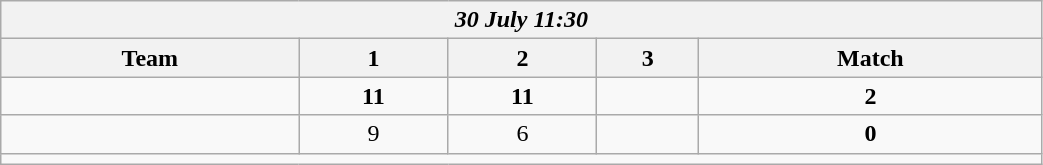<table class=wikitable style="text-align:center; width: 55%">
<tr>
<th colspan=10><em>30 July 11:30</em></th>
</tr>
<tr>
<th>Team</th>
<th>1</th>
<th>2</th>
<th>3</th>
<th>Match</th>
</tr>
<tr>
<td align=left><strong><br></strong></td>
<td><strong>11</strong></td>
<td><strong>11</strong></td>
<td></td>
<td><strong>2</strong></td>
</tr>
<tr>
<td align=left><br></td>
<td>9</td>
<td>6</td>
<td></td>
<td><strong>0</strong></td>
</tr>
<tr>
<td colspan=10></td>
</tr>
</table>
